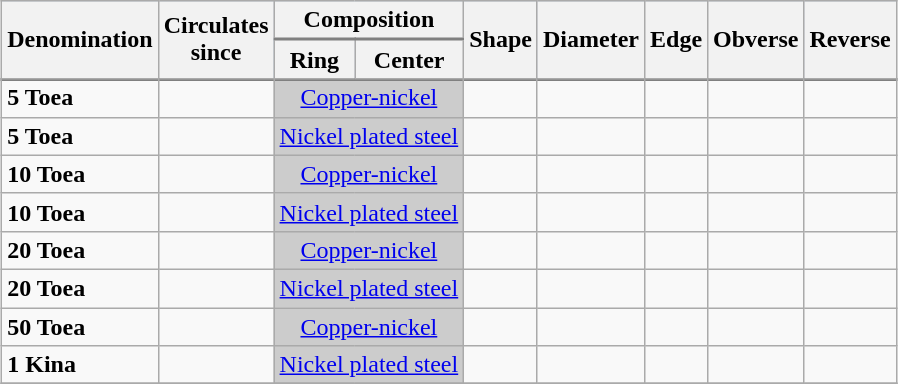<table class="wikitable" style="margin: 1em auto;">
<tr style="text-align:center; border-bottom:2px solid gray;" bgcolor="lightsteelblue">
<th rowspan="2">Denomination</th>
<th rowspan="2">Circulates <br>since</th>
<th colspan="2">Composition</th>
<th rowspan="2">Shape</th>
<th rowspan="2">Diameter</th>
<th rowspan="2">Edge</th>
<th rowspan="2">Obverse</th>
<th rowspan="2">Reverse</th>
</tr>
<tr style="text-align:center; border-bottom:2px solid gray;" bgcolor="lightsteelblue">
<th>Ring</th>
<th>Center</th>
</tr>
<tr bgcolor="#efefef">
</tr>
<tr>
<td><strong>5 Toea</strong></td>
<td></td>
<td colspan="2" align="center" bgcolor="#CCCCCC"><a href='#'>Copper-nickel</a></td>
<td></td>
<td></td>
<td></td>
<td></td>
<td></td>
</tr>
<tr>
<td><strong>5 Toea</strong></td>
<td></td>
<td colspan="2" align="center" bgcolor="#CCCCCC"><a href='#'>Nickel plated steel</a></td>
<td></td>
<td></td>
<td></td>
<td></td>
<td></td>
</tr>
<tr>
<td><strong>10 Toea</strong></td>
<td></td>
<td colspan="2" align="center" bgcolor="#CCCCCC"><a href='#'>Copper-nickel</a></td>
<td></td>
<td></td>
<td></td>
<td></td>
<td></td>
</tr>
<tr>
<td><strong>10 Toea</strong></td>
<td></td>
<td colspan="2" align="center" bgcolor="#CCCCCC"><a href='#'>Nickel plated steel</a></td>
<td></td>
<td></td>
<td></td>
<td></td>
<td></td>
</tr>
<tr>
<td><strong>20 Toea</strong></td>
<td></td>
<td colspan="2" align="center" bgcolor="#CCCCCC"><a href='#'>Copper-nickel</a></td>
<td></td>
<td></td>
<td></td>
<td></td>
<td></td>
</tr>
<tr>
<td><strong>20 Toea</strong></td>
<td></td>
<td colspan="2" align="center" bgcolor="#CCCCCC"><a href='#'>Nickel plated steel</a></td>
<td></td>
<td></td>
<td></td>
<td></td>
<td></td>
</tr>
<tr>
<td><strong>50 Toea</strong></td>
<td></td>
<td colspan="2" align="center" bgcolor="#CCCCCC"><a href='#'>Copper-nickel</a></td>
<td></td>
<td></td>
<td></td>
<td></td>
<td></td>
</tr>
<tr>
<td><strong>1 Kina</strong></td>
<td></td>
<td colspan="2" align="center" bgcolor="#CCCCCC"><a href='#'>Nickel plated steel</a></td>
<td></td>
<td></td>
<td></td>
<td></td>
<td></td>
</tr>
<tr>
</tr>
</table>
